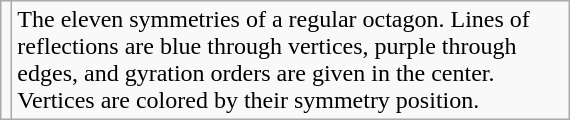<table class=wikitable width=380 align=right>
<tr valign=top>
<td></td>
<td>The eleven symmetries of a regular octagon. Lines of reflections are blue through vertices, purple through edges, and gyration orders are given in the center. Vertices are colored by their symmetry position.</td>
</tr>
</table>
